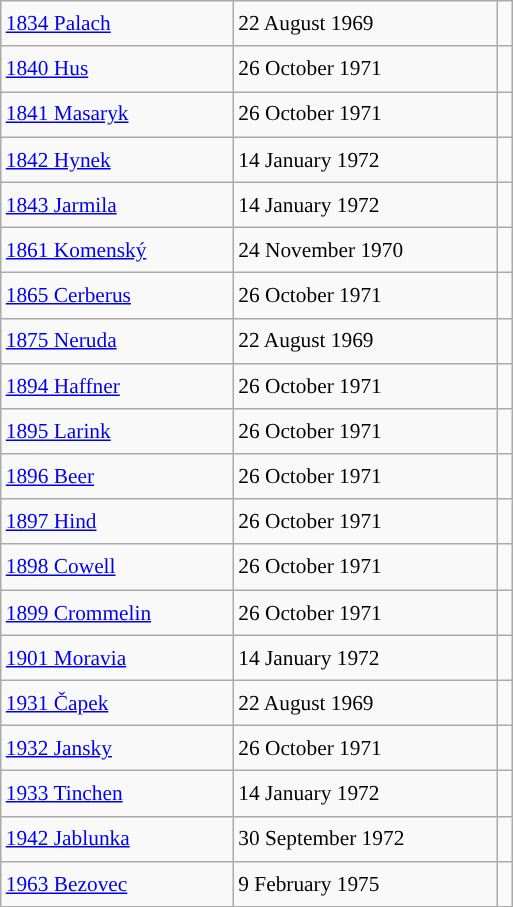<table class="wikitable" style="font-size: 89%; float: left; width: 24em; margin-right: 1em; line-height: 1.65em !important; height: 540px;">
<tr>
<td><a href='#'>1834 Palach</a></td>
<td>22 August 1969</td>
<td></td>
</tr>
<tr>
<td><a href='#'>1840 Hus</a></td>
<td>26 October 1971</td>
<td></td>
</tr>
<tr>
<td><a href='#'>1841 Masaryk</a></td>
<td>26 October 1971</td>
<td></td>
</tr>
<tr>
<td><a href='#'>1842 Hynek</a></td>
<td>14 January 1972</td>
<td></td>
</tr>
<tr>
<td><a href='#'>1843 Jarmila</a></td>
<td>14 January 1972</td>
<td></td>
</tr>
<tr>
<td><a href='#'>1861 Komenský</a></td>
<td>24 November 1970</td>
<td></td>
</tr>
<tr>
<td><a href='#'>1865 Cerberus</a></td>
<td>26 October 1971</td>
<td></td>
</tr>
<tr>
<td><a href='#'>1875 Neruda</a></td>
<td>22 August 1969</td>
<td></td>
</tr>
<tr>
<td><a href='#'>1894 Haffner</a></td>
<td>26 October 1971</td>
<td></td>
</tr>
<tr>
<td><a href='#'>1895 Larink</a></td>
<td>26 October 1971</td>
<td></td>
</tr>
<tr>
<td><a href='#'>1896 Beer</a></td>
<td>26 October 1971</td>
<td></td>
</tr>
<tr>
<td><a href='#'>1897 Hind</a></td>
<td>26 October 1971</td>
<td></td>
</tr>
<tr>
<td><a href='#'>1898 Cowell</a></td>
<td>26 October 1971</td>
<td></td>
</tr>
<tr>
<td><a href='#'>1899 Crommelin</a></td>
<td>26 October 1971</td>
<td></td>
</tr>
<tr>
<td><a href='#'>1901 Moravia</a></td>
<td>14 January 1972</td>
<td></td>
</tr>
<tr>
<td><a href='#'>1931 Čapek</a></td>
<td>22 August 1969</td>
<td></td>
</tr>
<tr>
<td><a href='#'>1932 Jansky</a></td>
<td>26 October 1971</td>
<td></td>
</tr>
<tr>
<td><a href='#'>1933 Tinchen</a></td>
<td>14 January 1972</td>
<td></td>
</tr>
<tr>
<td><a href='#'>1942 Jablunka</a></td>
<td>30 September 1972</td>
<td></td>
</tr>
<tr>
<td><a href='#'>1963 Bezovec</a></td>
<td>9 February 1975</td>
<td></td>
</tr>
</table>
